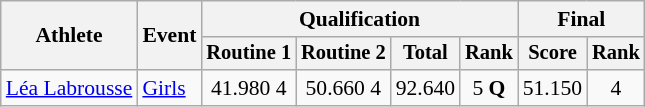<table class="wikitable" style="font-size:90%">
<tr>
<th rowspan="2">Athlete</th>
<th rowspan="2">Event</th>
<th colspan="4">Qualification</th>
<th colspan="2">Final</th>
</tr>
<tr style="font-size:95%">
<th>Routine 1</th>
<th>Routine 2</th>
<th>Total</th>
<th>Rank</th>
<th>Score</th>
<th>Rank</th>
</tr>
<tr align=center>
<td align=left><a href='#'>Léa Labrousse</a></td>
<td align=left><a href='#'>Girls</a></td>
<td>41.980	4</td>
<td>50.660	4</td>
<td>92.640</td>
<td>5 <strong>Q</strong></td>
<td>51.150</td>
<td>4</td>
</tr>
</table>
